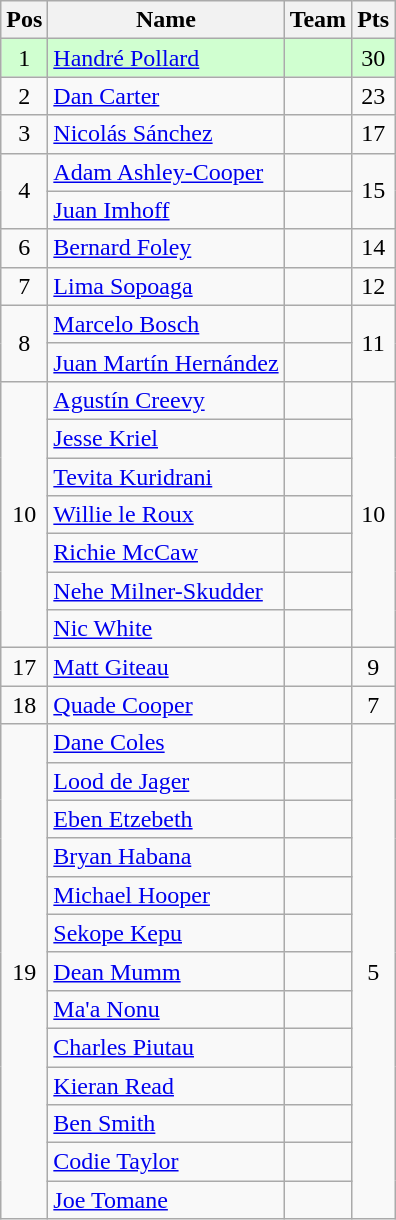<table class="wikitable" style="text-align:center">
<tr>
<th>Pos</th>
<th>Name</th>
<th>Team</th>
<th>Pts</th>
</tr>
<tr style="background:#d0ffd0">
<td>1</td>
<td align="left"><a href='#'>Handré Pollard</a></td>
<td align="left"></td>
<td>30</td>
</tr>
<tr>
<td>2</td>
<td align="left"><a href='#'>Dan Carter</a></td>
<td align="left"></td>
<td>23</td>
</tr>
<tr>
<td>3</td>
<td align="left"><a href='#'>Nicolás Sánchez</a></td>
<td align="left"></td>
<td>17</td>
</tr>
<tr>
<td rowspan=2>4</td>
<td align="left"><a href='#'>Adam Ashley-Cooper</a></td>
<td align="left"></td>
<td rowspan=2>15</td>
</tr>
<tr>
<td align="left"><a href='#'>Juan Imhoff</a></td>
<td align="left"></td>
</tr>
<tr>
<td>6</td>
<td align="left"><a href='#'>Bernard Foley</a></td>
<td align="left"></td>
<td>14</td>
</tr>
<tr>
<td>7</td>
<td align="left"><a href='#'>Lima Sopoaga</a></td>
<td align="left"></td>
<td>12</td>
</tr>
<tr>
<td rowspan=2>8</td>
<td align="left"><a href='#'>Marcelo Bosch</a></td>
<td align="left"></td>
<td rowspan=2>11</td>
</tr>
<tr>
<td align="left"><a href='#'>Juan Martín Hernández</a></td>
<td align="left"></td>
</tr>
<tr>
<td rowspan=7>10</td>
<td align="left"><a href='#'>Agustín Creevy</a></td>
<td align="left"></td>
<td rowspan=7>10</td>
</tr>
<tr>
<td align="left"><a href='#'>Jesse Kriel</a></td>
<td align="left"></td>
</tr>
<tr>
<td align="left"><a href='#'>Tevita Kuridrani</a></td>
<td align="left"></td>
</tr>
<tr>
<td align="left"><a href='#'>Willie le Roux</a></td>
<td align="left"></td>
</tr>
<tr>
<td align="left"><a href='#'>Richie McCaw</a></td>
<td align="left"></td>
</tr>
<tr>
<td align="left"><a href='#'>Nehe Milner-Skudder</a></td>
<td align="left"></td>
</tr>
<tr>
<td align="left"><a href='#'>Nic White</a></td>
<td align="left"></td>
</tr>
<tr>
<td>17</td>
<td align="left"><a href='#'>Matt Giteau</a></td>
<td align="left"></td>
<td>9</td>
</tr>
<tr>
<td>18</td>
<td align="left"><a href='#'>Quade Cooper</a></td>
<td align="left"></td>
<td>7</td>
</tr>
<tr>
<td rowspan=13>19</td>
<td align="left"><a href='#'>Dane Coles</a></td>
<td align="left"></td>
<td rowspan=13>5</td>
</tr>
<tr>
<td align="left"><a href='#'>Lood de Jager</a></td>
<td align="left"></td>
</tr>
<tr>
<td align="left"><a href='#'>Eben Etzebeth</a></td>
<td align="left"></td>
</tr>
<tr>
<td align="left"><a href='#'>Bryan Habana</a></td>
<td align="left"></td>
</tr>
<tr>
<td align="left"><a href='#'>Michael Hooper</a></td>
<td align="left"></td>
</tr>
<tr>
<td align="left"><a href='#'>Sekope Kepu</a></td>
<td align="left"></td>
</tr>
<tr>
<td align="left"><a href='#'>Dean Mumm</a></td>
<td align="left"></td>
</tr>
<tr>
<td align="left"><a href='#'>Ma'a Nonu</a></td>
<td align="left"></td>
</tr>
<tr>
<td align="left"><a href='#'>Charles Piutau</a></td>
<td align="left"></td>
</tr>
<tr>
<td align="left"><a href='#'>Kieran Read</a></td>
<td align="left"></td>
</tr>
<tr>
<td align="left"><a href='#'>Ben Smith</a></td>
<td align="left"></td>
</tr>
<tr>
<td align="left"><a href='#'>Codie Taylor</a></td>
<td align="left"></td>
</tr>
<tr>
<td align="left"><a href='#'>Joe Tomane</a></td>
<td align="left"></td>
</tr>
</table>
